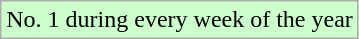<table class="wikitable">
<tr bgcolor=ccffcc>
<td>No. 1 during every week of the year</td>
</tr>
</table>
